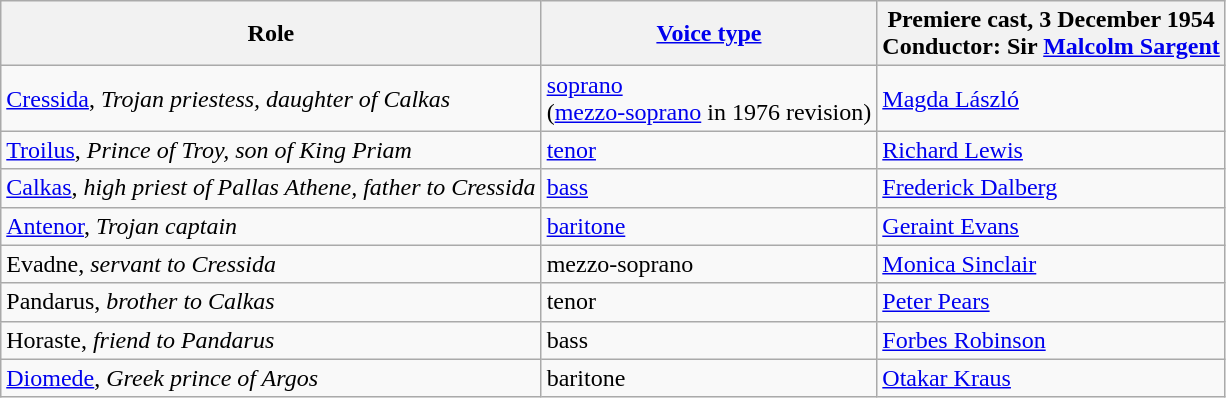<table class="wikitable">
<tr>
<th>Role</th>
<th><a href='#'>Voice type</a></th>
<th>Premiere cast, 3 December 1954<br>Conductor: Sir <a href='#'>Malcolm Sargent</a></th>
</tr>
<tr>
<td><a href='#'>Cressida</a>, <em>Trojan priestess, daughter of Calkas</em></td>
<td><a href='#'>soprano</a><br>(<a href='#'>mezzo-soprano</a> in 1976 revision)</td>
<td><a href='#'>Magda László</a></td>
</tr>
<tr>
<td><a href='#'>Troilus</a>, <em>Prince of Troy, son of King Priam</em></td>
<td><a href='#'>tenor</a></td>
<td><a href='#'>Richard Lewis</a></td>
</tr>
<tr>
<td><a href='#'>Calkas</a>, <em>high priest of Pallas Athene, father to Cressida</em></td>
<td><a href='#'>bass</a></td>
<td><a href='#'>Frederick Dalberg</a></td>
</tr>
<tr>
<td><a href='#'>Antenor</a>, <em>Trojan captain</em></td>
<td><a href='#'>baritone</a></td>
<td><a href='#'>Geraint Evans</a></td>
</tr>
<tr>
<td>Evadne, <em>servant to Cressida</em></td>
<td>mezzo-soprano</td>
<td><a href='#'>Monica Sinclair</a></td>
</tr>
<tr>
<td>Pandarus, <em>brother to Calkas</em></td>
<td>tenor</td>
<td><a href='#'>Peter Pears</a></td>
</tr>
<tr>
<td>Horaste, <em>friend to Pandarus</em></td>
<td>bass</td>
<td><a href='#'>Forbes Robinson</a></td>
</tr>
<tr>
<td><a href='#'>Diomede</a>, <em>Greek prince of Argos</em></td>
<td>baritone</td>
<td><a href='#'>Otakar Kraus</a></td>
</tr>
</table>
